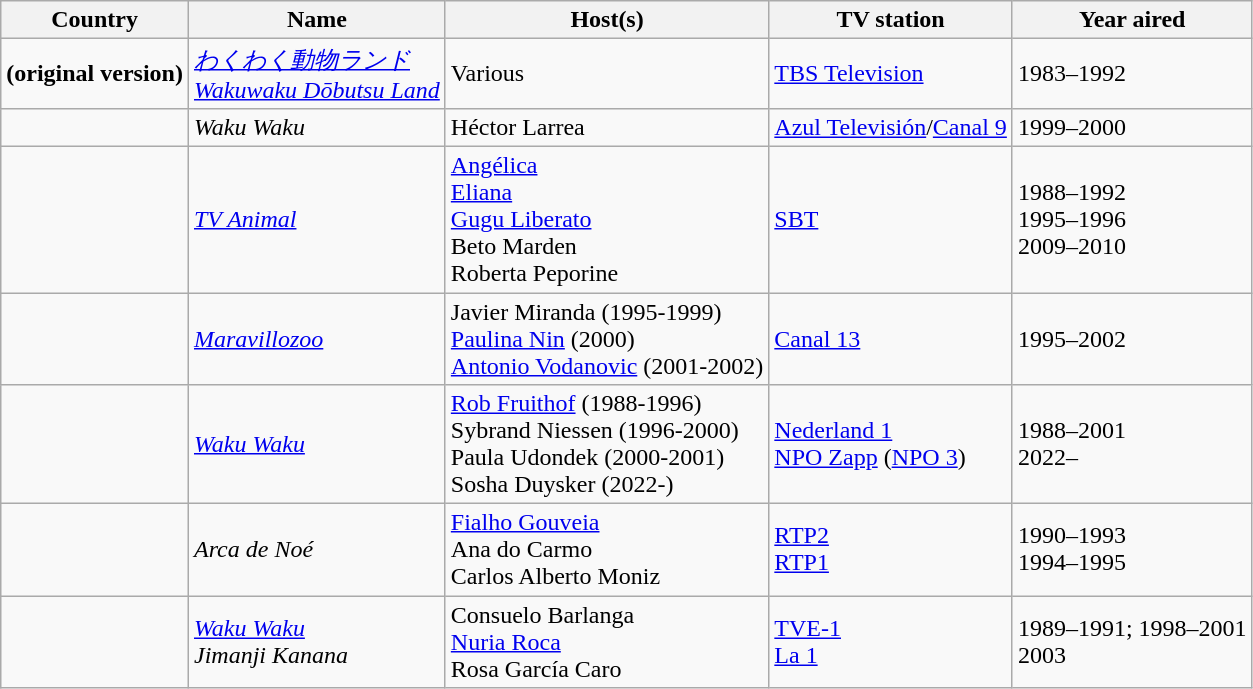<table class="wikitable">
<tr>
<th>Country</th>
<th>Name</th>
<th>Host(s)</th>
<th>TV station</th>
<th>Year aired</th>
</tr>
<tr>
<td> <strong>(original version)</strong></td>
<td><em><a href='#'>わくわく動物ランド<br>Wakuwaku Dōbutsu Land</a></em></td>
<td>Various</td>
<td><a href='#'>TBS Television</a></td>
<td>1983–1992</td>
</tr>
<tr>
<td></td>
<td><em>Waku Waku</em></td>
<td>Héctor Larrea</td>
<td><a href='#'>Azul Televisión</a>/<a href='#'>Canal 9</a></td>
<td>1999–2000</td>
</tr>
<tr>
<td></td>
<td><em><a href='#'>TV Animal</a></em></td>
<td><a href='#'>Angélica</a><br><a href='#'>Eliana</a><br><a href='#'>Gugu Liberato</a><br>Beto Marden<br>Roberta Peporine</td>
<td><a href='#'>SBT</a></td>
<td>1988–1992<br>1995–1996<br>2009–2010</td>
</tr>
<tr>
<td></td>
<td><em><a href='#'>Maravillozoo</a></em></td>
<td>Javier Miranda (1995-1999)<br><a href='#'>Paulina Nin</a> (2000)<br><a href='#'>Antonio Vodanovic</a> (2001-2002)</td>
<td><a href='#'>Canal 13</a></td>
<td>1995–2002</td>
</tr>
<tr>
<td></td>
<td><em><a href='#'>Waku Waku</a></em></td>
<td><a href='#'>Rob Fruithof</a> (1988-1996)<br>Sybrand Niessen (1996-2000)<br>Paula Udondek (2000-2001)<br>Sosha Duysker (2022-)</td>
<td><a href='#'>Nederland 1</a><br><a href='#'>NPO Zapp</a> (<a href='#'>NPO 3</a>)</td>
<td>1988–2001<br>2022–</td>
</tr>
<tr>
<td></td>
<td><em>Arca de Noé</em></td>
<td><a href='#'>Fialho Gouveia</a><br>Ana do Carmo<br>Carlos Alberto Moniz</td>
<td><a href='#'>RTP2</a><br><a href='#'>RTP1</a></td>
<td>1990–1993<br>1994–1995</td>
</tr>
<tr>
<td></td>
<td><em><a href='#'>Waku Waku</a></em><br><em>Jimanji Kanana</em></td>
<td>Consuelo Barlanga<br><a href='#'>Nuria Roca</a><br>Rosa García Caro</td>
<td><a href='#'>TVE-1</a><br><a href='#'>La 1</a></td>
<td>1989–1991; 1998–2001<br>2003</td>
</tr>
</table>
